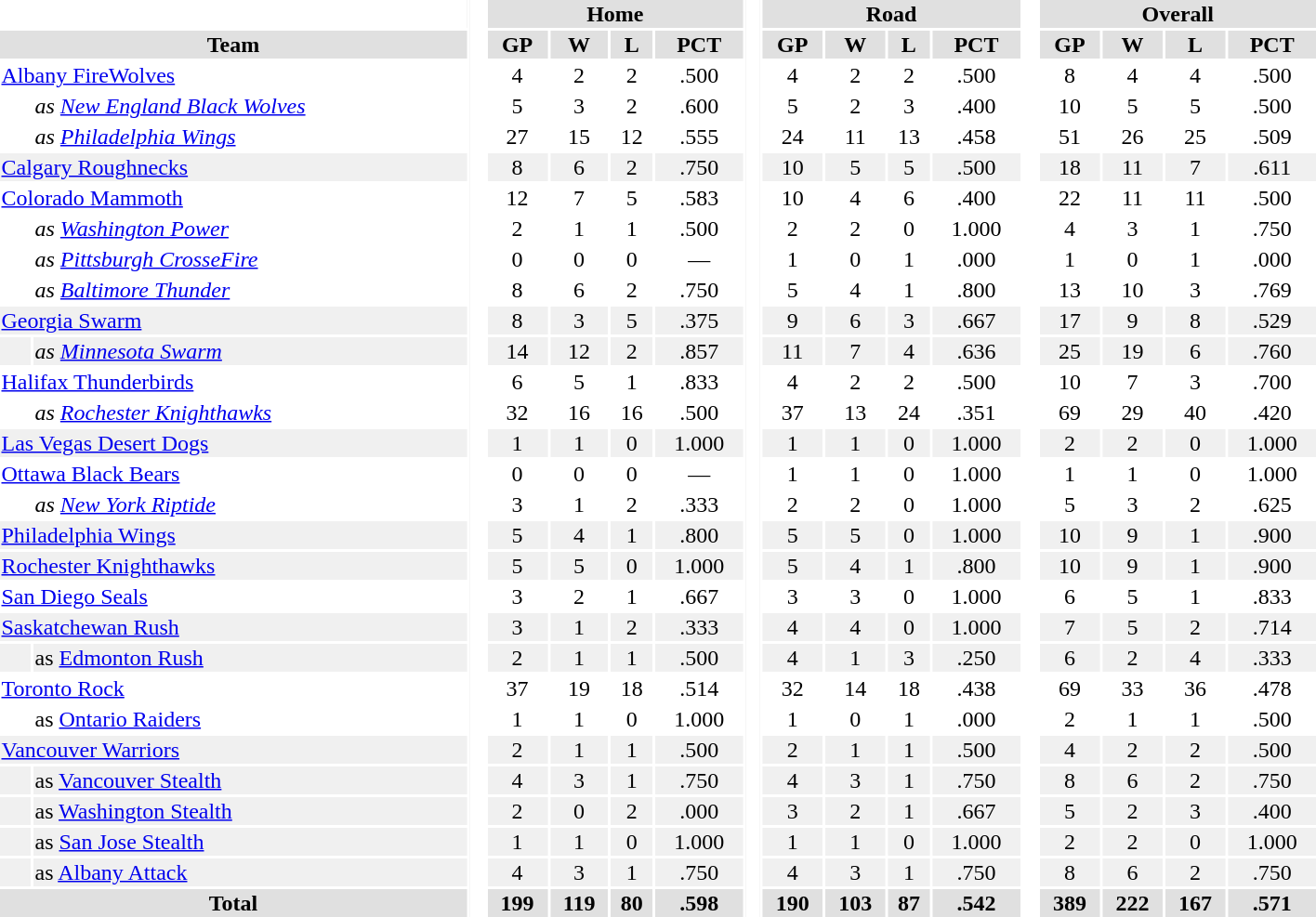<table width="75%" style="text-align:center">
<tr bgcolor="#e0e0e0">
<th colspan="2" bgcolor="#ffffff"> </th>
<th rowspan="99" bgcolor="#ffffff"> </th>
<th colspan="4">Home</th>
<th rowspan="99" bgcolor="#ffffff"> </th>
<th colspan="4">Road</th>
<th rowspan="99" bgcolor="#ffffff"> </th>
<th colspan="4">Overall</th>
</tr>
<tr bgcolor="#e0e0e0">
<th colspan="2">Team</th>
<th>GP</th>
<th>W</th>
<th>L</th>
<th>PCT</th>
<th>GP</th>
<th>W</th>
<th>L</th>
<th>PCT</th>
<th>GP</th>
<th>W</th>
<th>L</th>
<th>PCT</th>
</tr>
<tr>
<td align="left" colspan="2"><a href='#'>Albany FireWolves</a></td>
<td>4</td>
<td>2</td>
<td>2</td>
<td>.500</td>
<td>4</td>
<td>2</td>
<td>2</td>
<td>.500</td>
<td>8</td>
<td>4</td>
<td>4</td>
<td>.500</td>
</tr>
<tr>
<td width=20></td>
<td align="left" colspan="2"><em>as <a href='#'>New England Black Wolves</a></em></td>
<td>5</td>
<td>3</td>
<td>2</td>
<td>.600</td>
<td>5</td>
<td>2</td>
<td>3</td>
<td>.400</td>
<td>10</td>
<td>5</td>
<td>5</td>
<td>.500</td>
</tr>
<tr>
<td width=20></td>
<td align="left"><em>as <a href='#'>Philadelphia Wings</a></em></td>
<td>27</td>
<td>15</td>
<td>12</td>
<td>.555</td>
<td>24</td>
<td>11</td>
<td>13</td>
<td>.458</td>
<td>51</td>
<td>26</td>
<td>25</td>
<td>.509</td>
</tr>
<tr bgcolor="#f0f0f0">
<td align="left" colspan="2"><a href='#'>Calgary Roughnecks</a></td>
<td>8</td>
<td>6</td>
<td>2</td>
<td>.750</td>
<td>10</td>
<td>5</td>
<td>5</td>
<td>.500</td>
<td>18</td>
<td>11</td>
<td>7</td>
<td>.611</td>
</tr>
<tr>
<td align="left" colspan="2"><a href='#'>Colorado Mammoth</a></td>
<td>12</td>
<td>7</td>
<td>5</td>
<td>.583</td>
<td>10</td>
<td>4</td>
<td>6</td>
<td>.400</td>
<td>22</td>
<td>11</td>
<td>11</td>
<td>.500</td>
</tr>
<tr>
<td width=20></td>
<td align="left"><em>as <a href='#'>Washington Power</a></em></td>
<td>2</td>
<td>1</td>
<td>1</td>
<td>.500</td>
<td>2</td>
<td>2</td>
<td>0</td>
<td>1.000</td>
<td>4</td>
<td>3</td>
<td>1</td>
<td>.750</td>
</tr>
<tr>
<td width=20></td>
<td align="left"><em>as <a href='#'>Pittsburgh CrosseFire</a></em></td>
<td>0</td>
<td>0</td>
<td>0</td>
<td>—</td>
<td>1</td>
<td>0</td>
<td>1</td>
<td>.000</td>
<td>1</td>
<td>0</td>
<td>1</td>
<td>.000</td>
</tr>
<tr>
<td width=20></td>
<td align="left"><em>as <a href='#'>Baltimore Thunder</a></em></td>
<td>8</td>
<td>6</td>
<td>2</td>
<td>.750</td>
<td>5</td>
<td>4</td>
<td>1</td>
<td>.800</td>
<td>13</td>
<td>10</td>
<td>3</td>
<td>.769</td>
</tr>
<tr bgcolor="#f0f0f0">
<td align="left" colspan="2"><a href='#'>Georgia Swarm</a></td>
<td>8</td>
<td>3</td>
<td>5</td>
<td>.375</td>
<td>9</td>
<td>6</td>
<td>3</td>
<td>.667</td>
<td>17</td>
<td>9</td>
<td>8</td>
<td>.529</td>
</tr>
<tr bgcolor="#f0f0f0">
<td width=20></td>
<td align="left"><em>as <a href='#'>Minnesota Swarm</a></em></td>
<td>14</td>
<td>12</td>
<td>2</td>
<td>.857</td>
<td>11</td>
<td>7</td>
<td>4</td>
<td>.636</td>
<td>25</td>
<td>19</td>
<td>6</td>
<td>.760</td>
</tr>
<tr>
<td align="left" colspan="2"><a href='#'>Halifax Thunderbirds</a></td>
<td>6</td>
<td>5</td>
<td>1</td>
<td>.833</td>
<td>4</td>
<td>2</td>
<td>2</td>
<td>.500</td>
<td>10</td>
<td>7</td>
<td>3</td>
<td>.700</td>
</tr>
<tr>
<td width=20></td>
<td align="left"><em>as <a href='#'>Rochester Knighthawks</a></em></td>
<td>32</td>
<td>16</td>
<td>16</td>
<td>.500</td>
<td>37</td>
<td>13</td>
<td>24</td>
<td>.351</td>
<td>69</td>
<td>29</td>
<td>40</td>
<td>.420</td>
</tr>
<tr bgcolor="#f0f0f0">
<td align="left" colspan="2"><a href='#'>Las Vegas Desert Dogs</a></td>
<td>1</td>
<td>1</td>
<td>0</td>
<td>1.000</td>
<td>1</td>
<td>1</td>
<td>0</td>
<td>1.000</td>
<td>2</td>
<td>2</td>
<td>0</td>
<td>1.000</td>
</tr>
<tr>
<td align="left" colspan="2"><a href='#'>Ottawa Black Bears</a></td>
<td>0</td>
<td>0</td>
<td>0</td>
<td>—</td>
<td>1</td>
<td>1</td>
<td>0</td>
<td>1.000</td>
<td>1</td>
<td>1</td>
<td>0</td>
<td>1.000</td>
</tr>
<tr>
<td width=20></td>
<td align="left"><em>as <a href='#'>New York Riptide</a></td>
<td>3</td>
<td>1</td>
<td>2</td>
<td>.333</td>
<td>2</td>
<td>2</td>
<td>0</td>
<td>1.000</td>
<td>5</td>
<td>3</td>
<td>2</td>
<td>.625</td>
</tr>
<tr bgcolor="#f0f0f0">
<td align="left" colspan="2"><a href='#'>Philadelphia Wings</a></td>
<td>5</td>
<td>4</td>
<td>1</td>
<td>.800</td>
<td>5</td>
<td>5</td>
<td>0</td>
<td>1.000</td>
<td>10</td>
<td>9</td>
<td>1</td>
<td>.900</td>
</tr>
<tr bgcolor="#f0f0f0">
<td align="left" colspan="2"><a href='#'>Rochester Knighthawks</a></td>
<td>5</td>
<td>5</td>
<td>0</td>
<td>1.000</td>
<td>5</td>
<td>4</td>
<td>1</td>
<td>.800</td>
<td>10</td>
<td>9</td>
<td>1</td>
<td>.900</td>
</tr>
<tr>
<td align="left" colspan="2"><a href='#'>San Diego Seals</a></td>
<td>3</td>
<td>2</td>
<td>1</td>
<td>.667</td>
<td>3</td>
<td>3</td>
<td>0</td>
<td>1.000</td>
<td>6</td>
<td>5</td>
<td>1</td>
<td>.833</td>
</tr>
<tr bgcolor="#f0f0f0">
<td align="left" colspan="2"><a href='#'>Saskatchewan Rush</a></td>
<td>3</td>
<td>1</td>
<td>2</td>
<td>.333</td>
<td>4</td>
<td>4</td>
<td>0</td>
<td>1.000</td>
<td>7</td>
<td>5</td>
<td>2</td>
<td>.714</td>
</tr>
<tr bgcolor="#f0f0f0">
<td width=20></td>
<td align="left"></em>as <a href='#'>Edmonton Rush</a><em></td>
<td>2</td>
<td>1</td>
<td>1</td>
<td>.500</td>
<td>4</td>
<td>1</td>
<td>3</td>
<td>.250</td>
<td>6</td>
<td>2</td>
<td>4</td>
<td>.333</td>
</tr>
<tr>
<td align="left" colspan="2"><a href='#'>Toronto Rock</a></td>
<td>37</td>
<td>19</td>
<td>18</td>
<td>.514</td>
<td>32</td>
<td>14</td>
<td>18</td>
<td>.438</td>
<td>69</td>
<td>33</td>
<td>36</td>
<td>.478</td>
</tr>
<tr>
<td width=20></td>
<td align="left"></em>as <a href='#'>Ontario Raiders</a><em></td>
<td>1</td>
<td>1</td>
<td>0</td>
<td>1.000</td>
<td>1</td>
<td>0</td>
<td>1</td>
<td>.000</td>
<td>2</td>
<td>1</td>
<td>1</td>
<td>.500</td>
</tr>
<tr bgcolor="#f0f0f0">
<td align="left" colspan="2"><a href='#'>Vancouver Warriors</a></td>
<td>2</td>
<td>1</td>
<td>1</td>
<td>.500</td>
<td>2</td>
<td>1</td>
<td>1</td>
<td>.500</td>
<td>4</td>
<td>2</td>
<td>2</td>
<td>.500</td>
</tr>
<tr bgcolor="#f0f0f0">
<td width=20></td>
<td align="left"></em>as <a href='#'>Vancouver Stealth</a><em></td>
<td>4</td>
<td>3</td>
<td>1</td>
<td>.750</td>
<td>4</td>
<td>3</td>
<td>1</td>
<td>.750</td>
<td>8</td>
<td>6</td>
<td>2</td>
<td>.750</td>
</tr>
<tr bgcolor="#f0f0f0">
<td width=20></td>
<td align="left"></em>as <a href='#'>Washington Stealth</a><em></td>
<td>2</td>
<td>0</td>
<td>2</td>
<td>.000</td>
<td>3</td>
<td>2</td>
<td>1</td>
<td>.667</td>
<td>5</td>
<td>2</td>
<td>3</td>
<td>.400</td>
</tr>
<tr bgcolor="#f0f0f0">
<td width=20></td>
<td align="left"></em>as <a href='#'>San Jose Stealth</a><em></td>
<td>1</td>
<td>1</td>
<td>0</td>
<td>1.000</td>
<td>1</td>
<td>1</td>
<td>0</td>
<td>1.000</td>
<td>2</td>
<td>2</td>
<td>0</td>
<td>1.000</td>
</tr>
<tr bgcolor="#f0f0f0">
<td width=20></td>
<td align="left"></em>as <a href='#'>Albany Attack</a><em></td>
<td>4</td>
<td>3</td>
<td>1</td>
<td>.750</td>
<td>4</td>
<td>3</td>
<td>1</td>
<td>.750</td>
<td>8</td>
<td>6</td>
<td>2</td>
<td>.750</td>
</tr>
<tr bgcolor="#e0e0e0">
<th colspan="2">Total</th>
<th>199</th>
<th>119</th>
<th>80</th>
<th>.598</th>
<th>190</th>
<th>103</th>
<th>87</th>
<th>.542</th>
<th>389</th>
<th>222</th>
<th>167</th>
<th>.571</th>
</tr>
</table>
